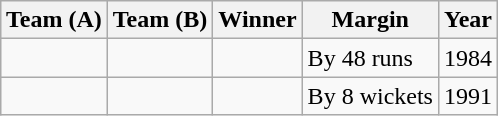<table class="wikitable" style="margin: 1em auto 1em auto">
<tr>
<th>Team (A)</th>
<th>Team (B)</th>
<th>Winner</th>
<th>Margin</th>
<th>Year</th>
</tr>
<tr>
<td></td>
<td></td>
<td></td>
<td>By 48 runs</td>
<td>1984</td>
</tr>
<tr>
<td></td>
<td></td>
<td></td>
<td>By 8 wickets</td>
<td>1991</td>
</tr>
</table>
